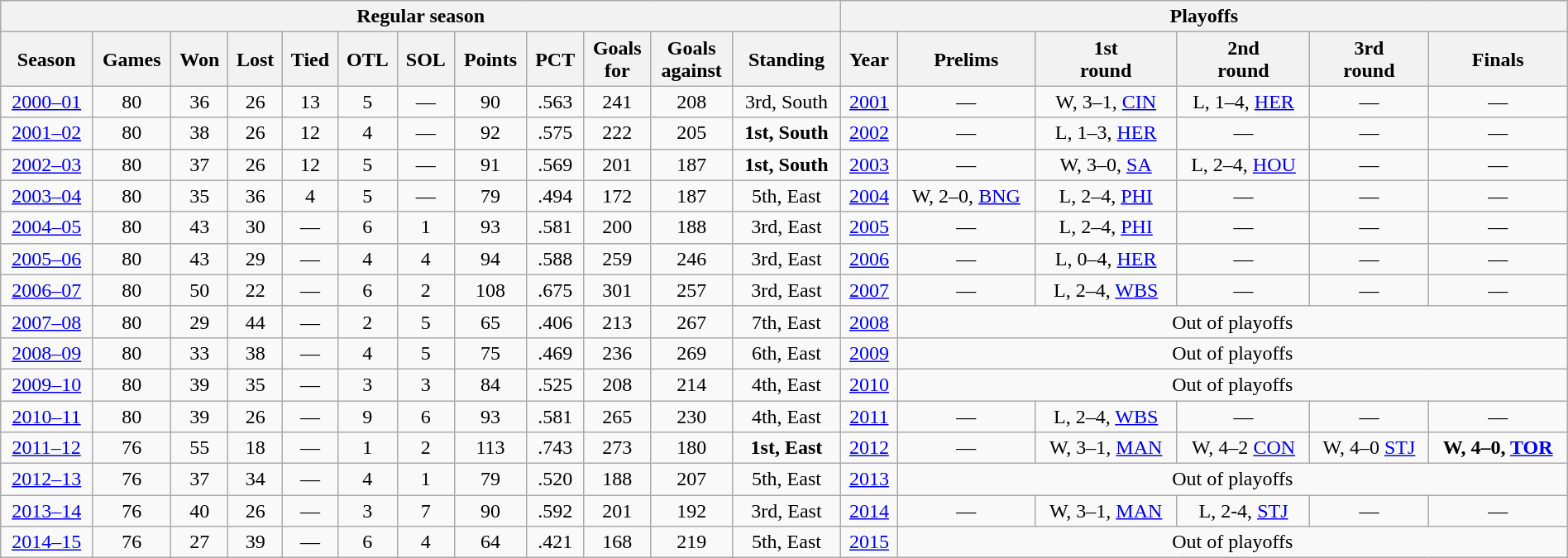<table class="wikitable" style="width:100%; text-align:center; font-size:100%">
<tr>
<th colspan=12>Regular season</th>
<th colspan=6>Playoffs</th>
</tr>
<tr>
<th>Season</th>
<th>Games</th>
<th>Won</th>
<th>Lost</th>
<th>Tied</th>
<th>OTL</th>
<th>SOL</th>
<th>Points</th>
<th>PCT</th>
<th>Goals<br>for</th>
<th>Goals<br>against</th>
<th>Standing</th>
<th>Year</th>
<th>Prelims</th>
<th>1st<br>round</th>
<th>2nd<br>round</th>
<th>3rd<br>round</th>
<th>Finals</th>
</tr>
<tr>
<td><a href='#'>2000–01</a></td>
<td>80</td>
<td>36</td>
<td>26</td>
<td>13</td>
<td>5</td>
<td>—</td>
<td>90</td>
<td>.563</td>
<td>241</td>
<td>208</td>
<td>3rd, South</td>
<td><a href='#'>2001</a></td>
<td>—</td>
<td>W, 3–1, <a href='#'>CIN</a></td>
<td>L, 1–4, <a href='#'>HER</a></td>
<td>—</td>
<td>—</td>
</tr>
<tr>
<td><a href='#'>2001–02</a></td>
<td>80</td>
<td>38</td>
<td>26</td>
<td>12</td>
<td>4</td>
<td>—</td>
<td>92</td>
<td>.575</td>
<td>222</td>
<td>205</td>
<td><strong>1st, South</strong></td>
<td><a href='#'>2002</a></td>
<td>—</td>
<td>L, 1–3, <a href='#'>HER</a></td>
<td>—</td>
<td>—</td>
<td>—</td>
</tr>
<tr>
<td><a href='#'>2002–03</a></td>
<td>80</td>
<td>37</td>
<td>26</td>
<td>12</td>
<td>5</td>
<td>—</td>
<td>91</td>
<td>.569</td>
<td>201</td>
<td>187</td>
<td><strong>1st, South</strong></td>
<td><a href='#'>2003</a></td>
<td>—</td>
<td>W, 3–0, <a href='#'>SA</a></td>
<td>L, 2–4, <a href='#'>HOU</a></td>
<td>—</td>
<td>—</td>
</tr>
<tr>
<td><a href='#'>2003–04</a></td>
<td>80</td>
<td>35</td>
<td>36</td>
<td>4</td>
<td>5</td>
<td>—</td>
<td>79</td>
<td>.494</td>
<td>172</td>
<td>187</td>
<td>5th, East</td>
<td><a href='#'>2004</a></td>
<td>W, 2–0, <a href='#'>BNG</a></td>
<td>L, 2–4, <a href='#'>PHI</a></td>
<td>—</td>
<td>—</td>
<td>—</td>
</tr>
<tr>
<td><a href='#'>2004–05</a></td>
<td>80</td>
<td>43</td>
<td>30</td>
<td>—</td>
<td>6</td>
<td>1</td>
<td>93</td>
<td>.581</td>
<td>200</td>
<td>188</td>
<td>3rd, East</td>
<td><a href='#'>2005</a></td>
<td>—</td>
<td>L, 2–4, <a href='#'>PHI</a></td>
<td>—</td>
<td>—</td>
<td>—</td>
</tr>
<tr>
<td><a href='#'>2005–06</a></td>
<td>80</td>
<td>43</td>
<td>29</td>
<td>—</td>
<td>4</td>
<td>4</td>
<td>94</td>
<td>.588</td>
<td>259</td>
<td>246</td>
<td>3rd, East</td>
<td><a href='#'>2006</a></td>
<td>—</td>
<td>L, 0–4, <a href='#'>HER</a></td>
<td>—</td>
<td>—</td>
<td>—</td>
</tr>
<tr>
<td><a href='#'>2006–07</a></td>
<td>80</td>
<td>50</td>
<td>22</td>
<td>—</td>
<td>6</td>
<td>2</td>
<td>108</td>
<td>.675</td>
<td>301</td>
<td>257</td>
<td>3rd, East</td>
<td><a href='#'>2007</a></td>
<td>—</td>
<td>L, 2–4, <a href='#'>WBS</a></td>
<td>—</td>
<td>—</td>
<td>—</td>
</tr>
<tr>
<td><a href='#'>2007–08</a></td>
<td>80</td>
<td>29</td>
<td>44</td>
<td>—</td>
<td>2</td>
<td>5</td>
<td>65</td>
<td>.406</td>
<td>213</td>
<td>267</td>
<td>7th, East</td>
<td><a href='#'>2008</a></td>
<td colspan="5">Out of playoffs</td>
</tr>
<tr>
<td><a href='#'>2008–09</a></td>
<td>80</td>
<td>33</td>
<td>38</td>
<td>—</td>
<td>4</td>
<td>5</td>
<td>75</td>
<td>.469</td>
<td>236</td>
<td>269</td>
<td>6th, East</td>
<td><a href='#'>2009</a></td>
<td colspan="5">Out of playoffs</td>
</tr>
<tr>
<td><a href='#'>2009–10</a></td>
<td>80</td>
<td>39</td>
<td>35</td>
<td>—</td>
<td>3</td>
<td>3</td>
<td>84</td>
<td>.525</td>
<td>208</td>
<td>214</td>
<td>4th, East</td>
<td><a href='#'>2010</a></td>
<td colspan="5">Out of playoffs</td>
</tr>
<tr>
<td><a href='#'>2010–11</a></td>
<td>80</td>
<td>39</td>
<td>26</td>
<td>—</td>
<td>9</td>
<td>6</td>
<td>93</td>
<td>.581</td>
<td>265</td>
<td>230</td>
<td>4th, East</td>
<td><a href='#'>2011</a></td>
<td>—</td>
<td>L, 2–4, <a href='#'>WBS</a></td>
<td>—</td>
<td>—</td>
<td>—</td>
</tr>
<tr>
<td><a href='#'>2011–12</a></td>
<td>76</td>
<td>55</td>
<td>18</td>
<td>—</td>
<td>1</td>
<td>2</td>
<td>113</td>
<td>.743</td>
<td>273</td>
<td>180</td>
<td><strong>1st, East</strong></td>
<td><a href='#'>2012</a></td>
<td>—</td>
<td>W, 3–1, <a href='#'>MAN</a></td>
<td>W, 4–2 <a href='#'>CON</a></td>
<td>W, 4–0 <a href='#'>STJ</a></td>
<td><strong>W, 4–0, <a href='#'>TOR</a></strong></td>
</tr>
<tr>
<td><a href='#'>2012–13</a></td>
<td>76</td>
<td>37</td>
<td>34</td>
<td>—</td>
<td>4</td>
<td>1</td>
<td>79</td>
<td>.520</td>
<td>188</td>
<td>207</td>
<td>5th, East</td>
<td><a href='#'>2013</a></td>
<td colspan="5">Out of playoffs</td>
</tr>
<tr>
<td><a href='#'>2013–14</a></td>
<td>76</td>
<td>40</td>
<td>26</td>
<td>—</td>
<td>3</td>
<td>7</td>
<td>90</td>
<td>.592</td>
<td>201</td>
<td>192</td>
<td>3rd, East</td>
<td><a href='#'>2014</a></td>
<td>—</td>
<td>W, 3–1, <a href='#'>MAN</a></td>
<td>L, 2-4, <a href='#'>STJ</a></td>
<td>—</td>
<td>—</td>
</tr>
<tr>
<td><a href='#'>2014–15</a></td>
<td>76</td>
<td>27</td>
<td>39</td>
<td>—</td>
<td>6</td>
<td>4</td>
<td>64</td>
<td>.421</td>
<td>168</td>
<td>219</td>
<td>5th, East</td>
<td><a href='#'>2015</a></td>
<td colspan="5">Out of playoffs</td>
</tr>
</table>
